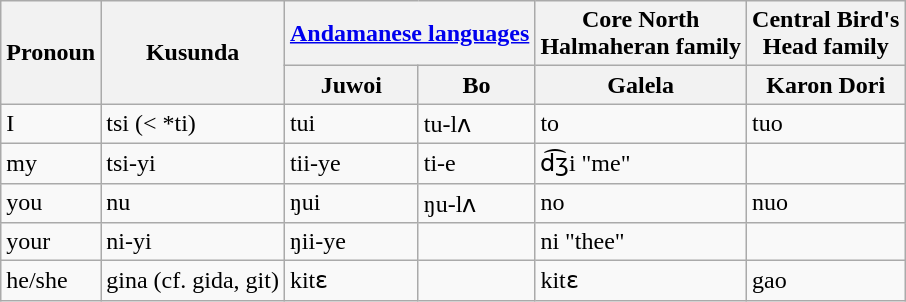<table class="wikitable">
<tr>
<th rowspan=2>Pronoun</th>
<th rowspan=2>Kusunda</th>
<th colspan=2><a href='#'>Andamanese languages</a></th>
<th>Core North<br> Halmaheran family</th>
<th>Central Bird's<br> Head family</th>
</tr>
<tr>
<th>Juwoi</th>
<th>Bo</th>
<th>Galela</th>
<th>Karon Dori</th>
</tr>
<tr>
<td>I</td>
<td>tsi (< *ti)</td>
<td>tui</td>
<td>tu-lʌ</td>
<td>to</td>
<td>tuo</td>
</tr>
<tr>
<td>my</td>
<td>tsi-yi</td>
<td>tii-ye</td>
<td>ti-e</td>
<td>d͡ʒi "me"</td>
<td></td>
</tr>
<tr>
<td>you</td>
<td>nu</td>
<td>ŋui</td>
<td>ŋu-lʌ</td>
<td>no</td>
<td>nuo</td>
</tr>
<tr>
<td>your</td>
<td>ni-yi</td>
<td>ŋii-ye</td>
<td></td>
<td>ni "thee"</td>
<td></td>
</tr>
<tr>
<td>he/she</td>
<td>gina (cf. gida, git)</td>
<td>kitɛ</td>
<td></td>
<td>kitɛ</td>
<td>gao</td>
</tr>
</table>
